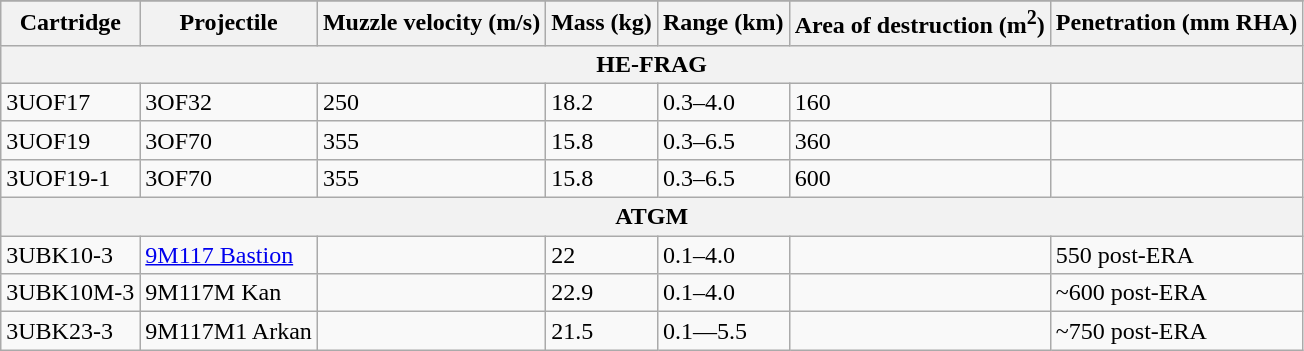<table class=wikitable>
<tr>
</tr>
<tr>
<th>Cartridge</th>
<th>Projectile</th>
<th>Muzzle velocity (m/s)</th>
<th>Mass (kg)</th>
<th>Range (km)</th>
<th>Area of destruction (m<sup>2</sup>)</th>
<th>Penetration (mm RHA)</th>
</tr>
<tr>
<th colspan="7">HE-FRAG</th>
</tr>
<tr>
<td>3UOF17</td>
<td>3OF32</td>
<td>250</td>
<td>18.2</td>
<td>0.3–4.0</td>
<td>160</td>
<td></td>
</tr>
<tr>
<td>3UOF19</td>
<td>3OF70</td>
<td>355</td>
<td>15.8</td>
<td>0.3–6.5</td>
<td>360</td>
<td></td>
</tr>
<tr>
<td>3UOF19-1</td>
<td>3OF70</td>
<td>355</td>
<td>15.8</td>
<td>0.3–6.5</td>
<td>600</td>
<td></td>
</tr>
<tr>
<th colspan="7">ATGM</th>
</tr>
<tr>
<td>3UBK10-3</td>
<td><a href='#'>9M117 Bastion</a></td>
<td></td>
<td>22</td>
<td>0.1–4.0</td>
<td></td>
<td>550 post-ERA</td>
</tr>
<tr>
<td>3UBK10М-3</td>
<td>9M117M Kan</td>
<td></td>
<td>22.9</td>
<td>0.1–4.0</td>
<td></td>
<td>~600 post-ERA</td>
</tr>
<tr>
<td>3UBK23-3</td>
<td>9M117M1 Arkan</td>
<td></td>
<td>21.5</td>
<td>0.1—5.5</td>
<td></td>
<td>~750 post-ERA</td>
</tr>
</table>
